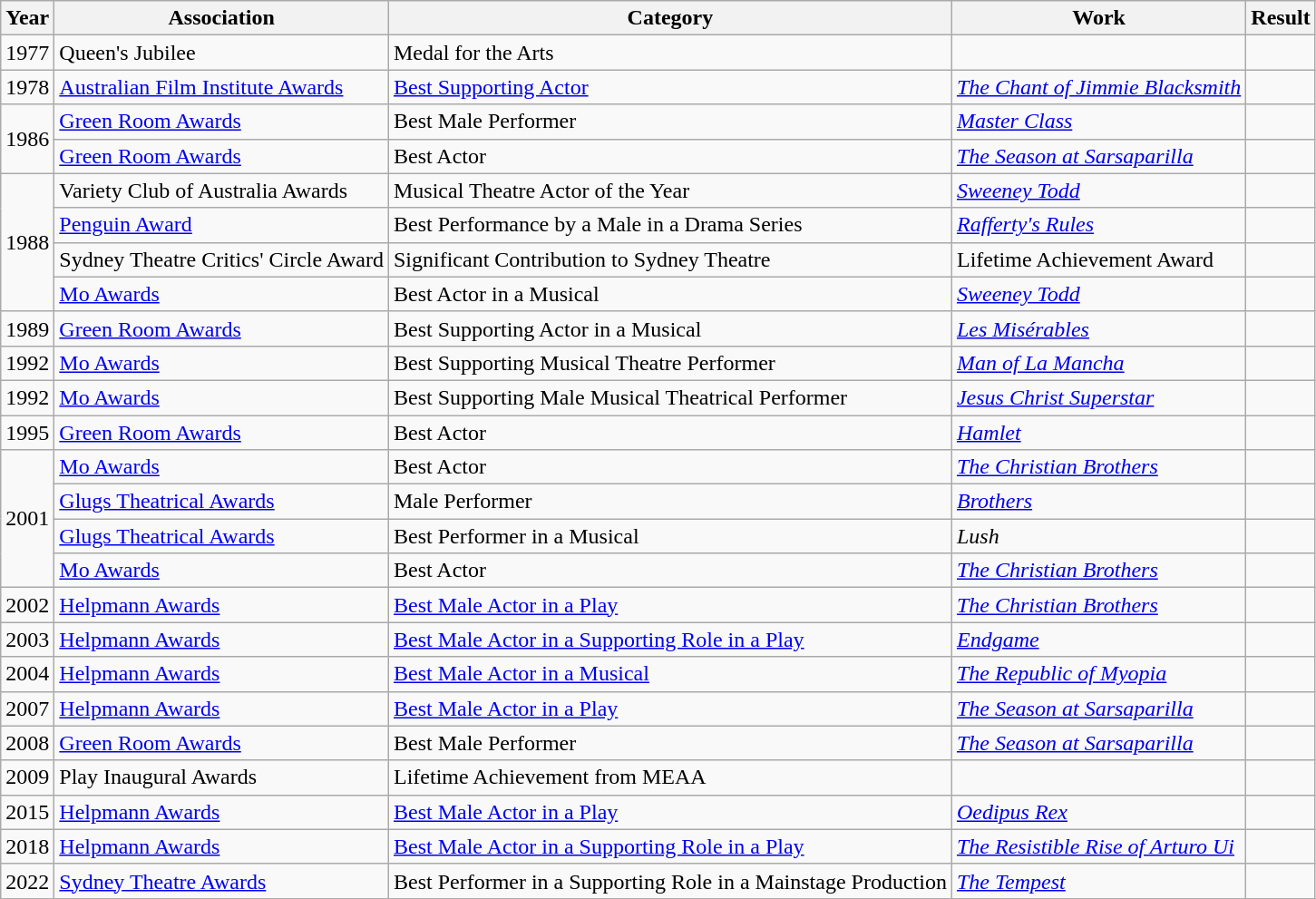<table class="wikitable">
<tr>
<th>Year</th>
<th>Association</th>
<th>Category</th>
<th>Work</th>
<th>Result</th>
</tr>
<tr>
<td>1977</td>
<td>Queen's Jubilee</td>
<td>Medal for the Arts</td>
<td></td>
<td></td>
</tr>
<tr>
<td>1978</td>
<td><a href='#'>Australian Film Institute Awards</a></td>
<td><a href='#'>Best Supporting Actor</a></td>
<td><em><a href='#'>The Chant of Jimmie Blacksmith</a></em></td>
<td></td>
</tr>
<tr>
<td rowspan=2>1986</td>
<td><a href='#'>Green Room Awards</a></td>
<td>Best Male Performer</td>
<td><em><a href='#'>Master Class</a></em></td>
<td></td>
</tr>
<tr>
<td><a href='#'>Green Room Awards</a></td>
<td>Best Actor</td>
<td><em><a href='#'>The Season at Sarsaparilla</a></em></td>
<td></td>
</tr>
<tr>
<td rowspan=4>1988</td>
<td>Variety Club of Australia Awards</td>
<td>Musical Theatre Actor of the Year</td>
<td><em><a href='#'>Sweeney Todd</a></em></td>
<td></td>
</tr>
<tr>
<td><a href='#'>Penguin Award</a></td>
<td>Best Performance by a Male in a Drama Series</td>
<td><em><a href='#'>Rafferty's Rules</a></em></td>
<td></td>
</tr>
<tr>
<td>Sydney Theatre Critics' Circle Award</td>
<td>Significant Contribution to Sydney Theatre</td>
<td>Lifetime Achievement Award</td>
<td></td>
</tr>
<tr>
<td><a href='#'>Mo Awards</a></td>
<td>Best Actor in a Musical</td>
<td><em><a href='#'>Sweeney Todd</a></em></td>
<td></td>
</tr>
<tr>
<td>1989</td>
<td><a href='#'>Green Room Awards</a></td>
<td>Best Supporting Actor in a Musical</td>
<td><em><a href='#'>Les Misérables</a></em></td>
<td></td>
</tr>
<tr>
<td>1992</td>
<td><a href='#'>Mo Awards</a></td>
<td>Best Supporting Musical Theatre Performer</td>
<td><em><a href='#'>Man of La Mancha</a></em></td>
<td></td>
</tr>
<tr>
<td>1992</td>
<td><a href='#'>Mo Awards</a></td>
<td>Best Supporting Male Musical Theatrical Performer</td>
<td><em><a href='#'>Jesus Christ Superstar</a></em></td>
<td></td>
</tr>
<tr>
<td>1995</td>
<td><a href='#'>Green Room Awards</a></td>
<td>Best Actor</td>
<td><em><a href='#'>Hamlet</a></em></td>
<td></td>
</tr>
<tr>
<td rowspan=4>2001</td>
<td><a href='#'>Mo Awards</a></td>
<td>Best Actor</td>
<td><em><a href='#'>The Christian Brothers</a></em></td>
<td></td>
</tr>
<tr>
<td><a href='#'>Glugs Theatrical Awards</a></td>
<td>Male Performer</td>
<td><em><a href='#'>Brothers</a></em></td>
<td></td>
</tr>
<tr>
<td><a href='#'>Glugs Theatrical Awards</a></td>
<td>Best Performer in a Musical</td>
<td><em>Lush</em></td>
<td></td>
</tr>
<tr>
<td><a href='#'>Mo Awards</a></td>
<td>Best Actor</td>
<td><em><a href='#'>The Christian Brothers</a></em></td>
<td></td>
</tr>
<tr>
<td>2002</td>
<td><a href='#'>Helpmann Awards</a></td>
<td><a href='#'>Best Male Actor in a Play</a></td>
<td><em><a href='#'>The Christian Brothers</a></em></td>
<td></td>
</tr>
<tr>
<td>2003</td>
<td><a href='#'>Helpmann Awards</a></td>
<td><a href='#'>Best Male Actor in a Supporting Role in a Play</a></td>
<td><em><a href='#'>Endgame</a></em></td>
<td></td>
</tr>
<tr>
<td>2004</td>
<td><a href='#'>Helpmann Awards</a></td>
<td><a href='#'>Best Male Actor in a Musical</a></td>
<td><em><a href='#'>The Republic of Myopia</a></em></td>
<td></td>
</tr>
<tr>
<td>2007</td>
<td><a href='#'>Helpmann Awards</a></td>
<td><a href='#'>Best Male Actor in a Play</a></td>
<td><em><a href='#'>The Season at Sarsaparilla</a></em></td>
<td></td>
</tr>
<tr>
<td>2008</td>
<td><a href='#'>Green Room Awards</a></td>
<td>Best Male Performer</td>
<td><em><a href='#'>The Season at Sarsaparilla</a></em></td>
<td></td>
</tr>
<tr>
<td>2009</td>
<td>Play Inaugural Awards</td>
<td>Lifetime Achievement from MEAA</td>
<td></td>
<td></td>
</tr>
<tr>
<td>2015</td>
<td><a href='#'>Helpmann Awards</a></td>
<td><a href='#'>Best Male Actor in a Play</a></td>
<td><em><a href='#'>Oedipus Rex</a></em></td>
<td></td>
</tr>
<tr>
<td>2018</td>
<td><a href='#'>Helpmann Awards</a></td>
<td><a href='#'>Best Male Actor in a Supporting Role in a Play</a></td>
<td><em><a href='#'>The Resistible Rise of Arturo Ui</a></em></td>
<td></td>
</tr>
<tr>
<td>2022</td>
<td><a href='#'>Sydney Theatre Awards</a></td>
<td>Best Performer in a Supporting Role in a Mainstage Production</td>
<td><em><a href='#'>The Tempest</a></em></td>
<td></td>
</tr>
</table>
